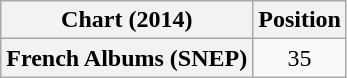<table class="wikitable plainrowheaders" style="text-align:center">
<tr>
<th scope="col">Chart (2014)</th>
<th scope="col">Position</th>
</tr>
<tr>
<th scope="row">French Albums (SNEP)</th>
<td>35</td>
</tr>
</table>
